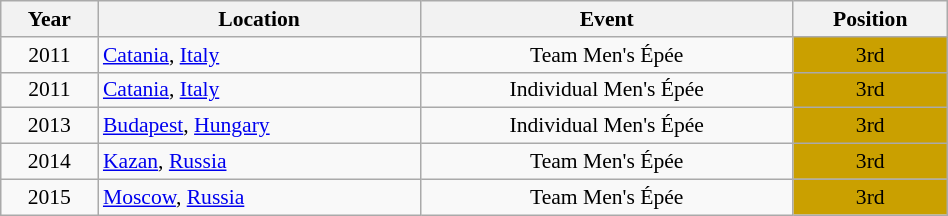<table class="wikitable" width="50%" style="font-size:90%; text-align:center;">
<tr>
<th>Year</th>
<th>Location</th>
<th>Event</th>
<th>Position</th>
</tr>
<tr>
<td>2011</td>
<td rowspan="1" align="left"> <a href='#'>Catania</a>, <a href='#'>Italy</a></td>
<td>Team Men's Épée</td>
<td bgcolor="caramel">3rd</td>
</tr>
<tr>
<td rowspan="1">2011</td>
<td rowspan="1" align="left"> <a href='#'>Catania</a>, <a href='#'>Italy</a></td>
<td>Individual Men's Épée</td>
<td bgcolor="caramel">3rd</td>
</tr>
<tr>
<td>2013</td>
<td rowspan="1" align="left"> <a href='#'>Budapest</a>, <a href='#'>Hungary</a></td>
<td>Individual Men's Épée</td>
<td bgcolor="caramel">3rd</td>
</tr>
<tr>
<td rowspan="1">2014</td>
<td rowspan="1" align="left"> <a href='#'>Kazan</a>, <a href='#'>Russia</a></td>
<td>Team Men's Épée</td>
<td bgcolor="caramel">3rd</td>
</tr>
<tr>
<td>2015</td>
<td rowspan="1" align="left"> <a href='#'>Moscow</a>, <a href='#'>Russia</a></td>
<td>Team Men's Épée</td>
<td bgcolor="caramel">3rd</td>
</tr>
</table>
